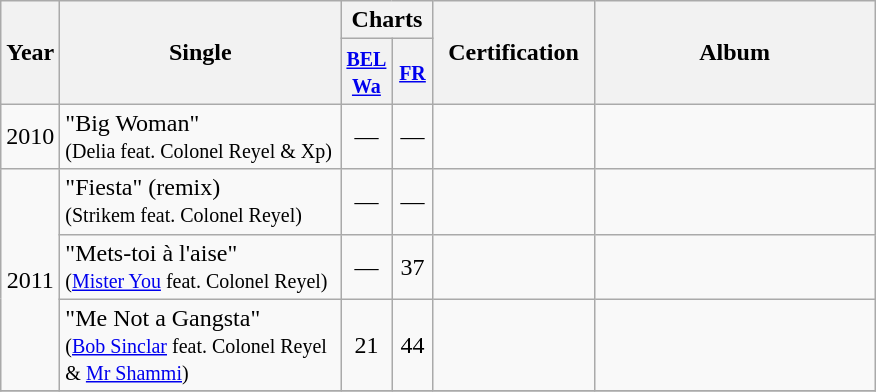<table class="wikitable">
<tr>
<th align="center" rowspan="2" width="10">Year</th>
<th align="center" rowspan="2" width="180">Single</th>
<th align="center" colspan="2">Charts</th>
<th align="center" rowspan="2" width="100">Certification</th>
<th align="center" rowspan="2" width="180">Album</th>
</tr>
<tr>
<th width="20"><small><a href='#'>BEL <br>Wa</a></small><br></th>
<th width="20"><small><a href='#'>FR</a></small><br></th>
</tr>
<tr>
<td align="center">2010</td>
<td>"Big Woman" <br><small>(Delia feat. Colonel Reyel & Xp)</small></td>
<td align="center">—</td>
<td align="center">—</td>
<td align="center"></td>
<td align="center"></td>
</tr>
<tr>
<td align="center" rowspan="3">2011</td>
<td>"Fiesta" (remix) <br><small>(Strikem feat. Colonel Reyel)</small></td>
<td align="center">—</td>
<td align="center">—</td>
<td align="center"></td>
<td align="center"></td>
</tr>
<tr>
<td>"Mets-toi à l'aise" <br><small>(<a href='#'>Mister You</a> feat. Colonel Reyel)</small></td>
<td align="center">—</td>
<td align="center">37</td>
<td align="center"></td>
<td align="center"></td>
</tr>
<tr>
<td>"Me Not a Gangsta" <br><small>(<a href='#'>Bob Sinclar</a> feat. Colonel Reyel & <a href='#'>Mr Shammi</a>)</small></td>
<td align="center">21</td>
<td align="center">44</td>
<td align="center"></td>
<td align="center"></td>
</tr>
<tr>
</tr>
</table>
